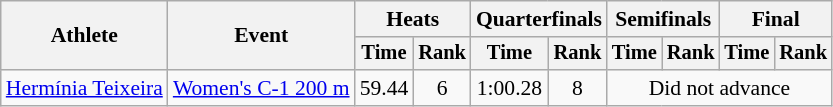<table class=wikitable style="font-size:90%">
<tr>
<th rowspan="2">Athlete</th>
<th rowspan="2">Event</th>
<th colspan=2>Heats</th>
<th colspan=2>Quarterfinals</th>
<th colspan=2>Semifinals</th>
<th colspan=2>Final</th>
</tr>
<tr style="font-size:95%">
<th>Time</th>
<th>Rank</th>
<th>Time</th>
<th>Rank</th>
<th>Time</th>
<th>Rank</th>
<th>Time</th>
<th>Rank</th>
</tr>
<tr align=center>
<td align=left><a href='#'>Hermínia Teixeira</a></td>
<td align=left><a href='#'>Women's C-1 200 m</a></td>
<td>59.44</td>
<td>6</td>
<td>1:00.28</td>
<td>8</td>
<td colspan=4>Did not advance</td>
</tr>
</table>
